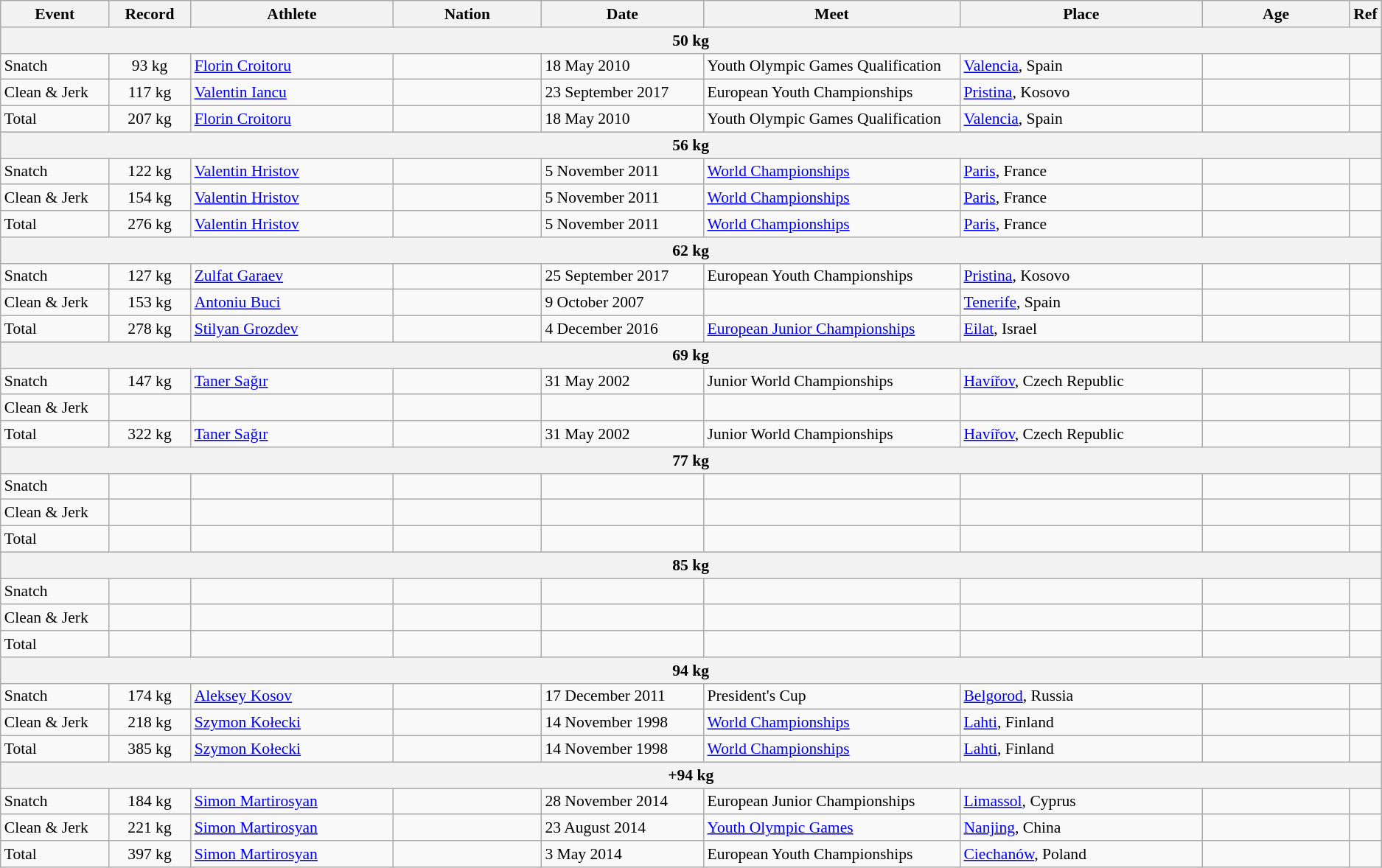<table class="wikitable" style="font-size:90%;">
<tr>
<th width=8%>Event</th>
<th width=6%>Record</th>
<th width=15%>Athlete</th>
<th width=11%>Nation</th>
<th width=12%>Date</th>
<th width=19%>Meet</th>
<th width=18%>Place</th>
<th width=11%>Age</th>
<th>Ref</th>
</tr>
<tr bgcolor="#DDDDDD">
<th colspan="9">50 kg</th>
</tr>
<tr>
<td>Snatch</td>
<td align=center>93 kg</td>
<td><a href='#'>Florin Croitoru</a></td>
<td></td>
<td>18 May 2010</td>
<td>Youth Olympic Games Qualification</td>
<td><a href='#'>Valencia</a>, Spain</td>
<td></td>
<td></td>
</tr>
<tr>
<td>Clean & Jerk</td>
<td align=center>117 kg</td>
<td><a href='#'>Valentin Iancu</a></td>
<td></td>
<td>23 September 2017</td>
<td>European Youth Championships</td>
<td><a href='#'>Pristina</a>, Kosovo</td>
<td></td>
<td></td>
</tr>
<tr>
<td>Total</td>
<td align=center>207 kg</td>
<td><a href='#'>Florin Croitoru</a></td>
<td></td>
<td>18 May 2010</td>
<td>Youth Olympic Games Qualification</td>
<td><a href='#'>Valencia</a>, Spain</td>
<td></td>
<td></td>
</tr>
<tr bgcolor="#DDDDDD">
<th colspan="9">56 kg</th>
</tr>
<tr>
<td>Snatch</td>
<td align=center>122 kg</td>
<td><a href='#'>Valentin Hristov</a></td>
<td></td>
<td>5 November 2011</td>
<td><a href='#'>World Championships</a></td>
<td><a href='#'>Paris</a>, France</td>
<td></td>
<td></td>
</tr>
<tr>
<td>Clean & Jerk</td>
<td align=center>154 kg</td>
<td><a href='#'>Valentin Hristov</a></td>
<td></td>
<td>5 November 2011</td>
<td><a href='#'>World Championships</a></td>
<td><a href='#'>Paris</a>, France</td>
<td></td>
<td></td>
</tr>
<tr>
<td>Total</td>
<td align=center>276 kg</td>
<td><a href='#'>Valentin Hristov</a></td>
<td></td>
<td>5 November 2011</td>
<td><a href='#'>World Championships</a></td>
<td><a href='#'>Paris</a>, France</td>
<td></td>
<td></td>
</tr>
<tr bgcolor="#DDDDDD">
<th colspan="9">62 kg</th>
</tr>
<tr>
<td>Snatch</td>
<td align=center>127 kg</td>
<td><a href='#'>Zulfat Garaev</a></td>
<td></td>
<td>25 September 2017</td>
<td>European Youth Championships</td>
<td><a href='#'>Pristina</a>, Kosovo</td>
<td></td>
<td></td>
</tr>
<tr>
<td>Clean & Jerk</td>
<td align=center>153 kg</td>
<td><a href='#'>Antoniu Buci</a></td>
<td></td>
<td>9 October 2007</td>
<td></td>
<td><a href='#'>Tenerife</a>, Spain</td>
<td></td>
<td></td>
</tr>
<tr>
<td>Total</td>
<td align=center>278 kg</td>
<td><a href='#'>Stilyan Grozdev</a></td>
<td></td>
<td>4 December 2016</td>
<td><a href='#'>European Junior Championships</a></td>
<td><a href='#'>Eilat</a>, Israel</td>
<td></td>
<td></td>
</tr>
<tr bgcolor="#DDDDDD">
<th colspan="9">69 kg</th>
</tr>
<tr>
<td>Snatch</td>
<td align=center>147 kg</td>
<td><a href='#'>Taner Sağır</a></td>
<td></td>
<td>31 May 2002</td>
<td>Junior World Championships</td>
<td><a href='#'>Havířov</a>, Czech Republic</td>
<td></td>
<td></td>
</tr>
<tr>
<td>Clean & Jerk</td>
<td align=center></td>
<td></td>
<td></td>
<td></td>
<td></td>
<td></td>
<td></td>
<td></td>
</tr>
<tr>
<td>Total</td>
<td align=center>322 kg</td>
<td><a href='#'>Taner Sağır</a></td>
<td></td>
<td>31 May 2002</td>
<td>Junior World Championships</td>
<td><a href='#'>Havířov</a>, Czech Republic</td>
<td></td>
<td></td>
</tr>
<tr bgcolor="#DDDDDD">
<th colspan="9">77 kg</th>
</tr>
<tr>
<td>Snatch</td>
<td align=center></td>
<td></td>
<td></td>
<td></td>
<td></td>
<td></td>
<td></td>
<td></td>
</tr>
<tr>
<td>Clean & Jerk</td>
<td align=center></td>
<td></td>
<td></td>
<td></td>
<td></td>
<td></td>
<td></td>
<td></td>
</tr>
<tr>
<td>Total</td>
<td align=center></td>
<td></td>
<td></td>
<td></td>
<td></td>
<td></td>
<td></td>
<td></td>
</tr>
<tr bgcolor="#DDDDDD">
<th colspan="9">85 kg</th>
</tr>
<tr>
<td>Snatch</td>
<td align=center></td>
<td></td>
<td></td>
<td></td>
<td></td>
<td></td>
<td></td>
<td></td>
</tr>
<tr>
<td>Clean & Jerk</td>
<td align=center></td>
<td></td>
<td></td>
<td></td>
<td></td>
<td></td>
<td></td>
<td></td>
</tr>
<tr>
<td>Total</td>
<td align=center></td>
<td></td>
<td></td>
<td></td>
<td></td>
<td></td>
<td></td>
<td></td>
</tr>
<tr bgcolor="#DDDDDD">
<th colspan="9">94 kg</th>
</tr>
<tr>
<td>Snatch</td>
<td align=center>174 kg</td>
<td><a href='#'>Aleksey Kosov</a></td>
<td></td>
<td>17 December 2011</td>
<td>President's Cup</td>
<td><a href='#'>Belgorod</a>, Russia</td>
<td></td>
</tr>
<tr>
<td>Clean & Jerk</td>
<td align=center>218 kg</td>
<td><a href='#'>Szymon Kołecki</a></td>
<td></td>
<td>14 November 1998</td>
<td><a href='#'>World Championships</a></td>
<td><a href='#'>Lahti</a>, Finland</td>
<td></td>
<td></td>
</tr>
<tr>
<td>Total</td>
<td align=center>385 kg</td>
<td><a href='#'>Szymon Kołecki</a></td>
<td></td>
<td>14 November 1998</td>
<td><a href='#'>World Championships</a></td>
<td><a href='#'>Lahti</a>, Finland</td>
<td></td>
<td></td>
</tr>
<tr bgcolor="#DDDDDD">
<th colspan="9">+94 kg</th>
</tr>
<tr>
<td>Snatch</td>
<td align=center>184 kg</td>
<td><a href='#'>Simon Martirosyan</a></td>
<td></td>
<td>28 November 2014</td>
<td>European Junior Championships</td>
<td><a href='#'>Limassol</a>, Cyprus</td>
<td></td>
<td></td>
</tr>
<tr>
<td>Clean & Jerk</td>
<td align=center>221 kg</td>
<td><a href='#'>Simon Martirosyan</a></td>
<td></td>
<td>23 August 2014</td>
<td><a href='#'>Youth Olympic Games</a></td>
<td><a href='#'>Nanjing</a>, China</td>
<td></td>
<td></td>
</tr>
<tr>
<td>Total</td>
<td align=center>397 kg</td>
<td><a href='#'>Simon Martirosyan</a></td>
<td></td>
<td>3 May 2014</td>
<td>European Youth Championships</td>
<td><a href='#'>Ciechanów</a>, Poland</td>
<td></td>
<td></td>
</tr>
</table>
